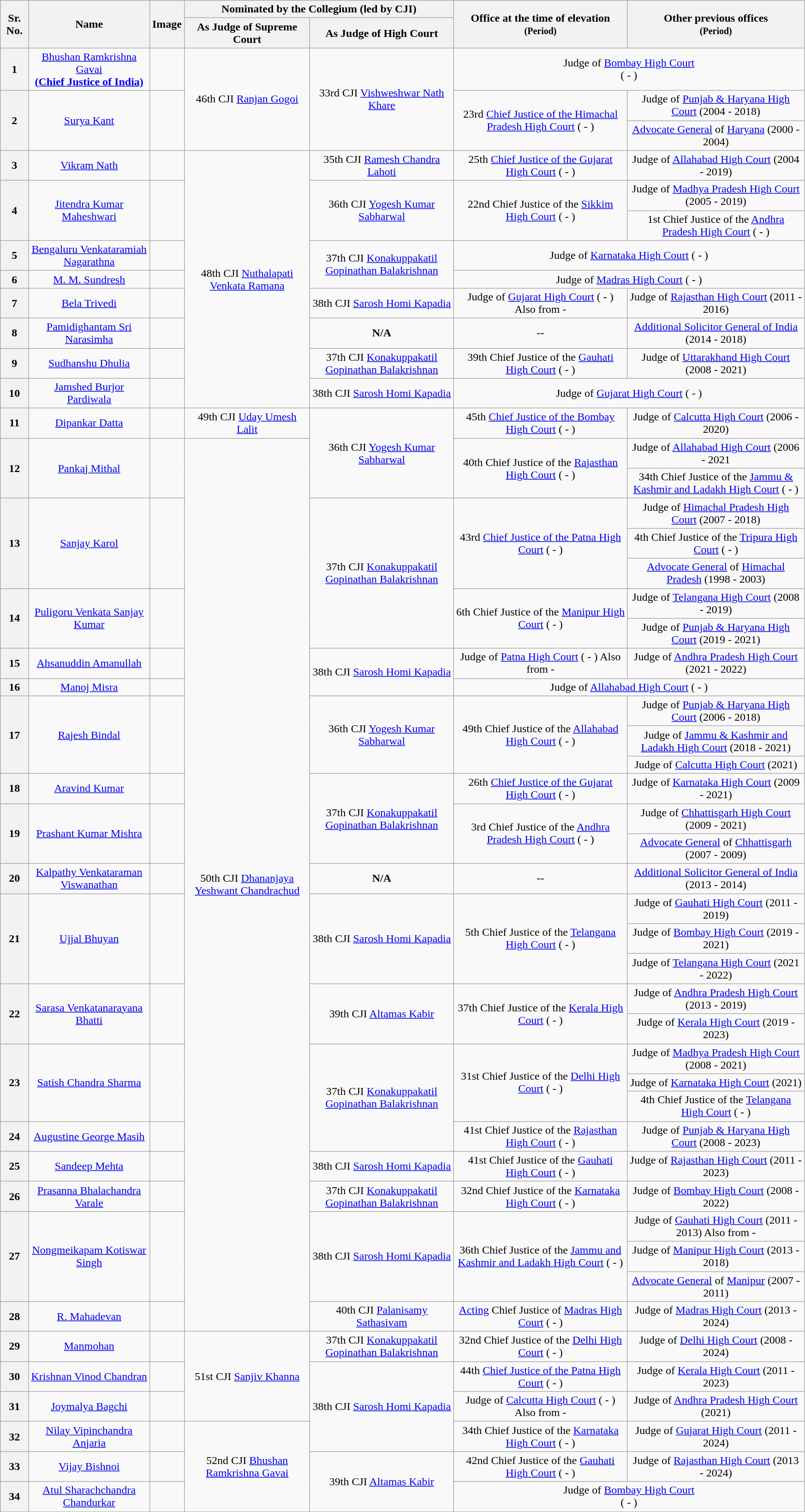<table class="wikitable sortable" style="text-align:center" width="92%">
<tr>
<th rowspan="2">Sr. No.</th>
<th rowspan="2">Name</th>
<th rowspan="2">Image</th>
<th colspan="2">Nominated by the Collegium (led by CJI)</th>
<th rowspan="2">Office at the time of elevation<br><small>(Period)</small></th>
<th rowspan="2">Other previous offices<br><small>(Period)</small></th>
</tr>
<tr>
<th>As Judge of Supreme Court</th>
<th>As Judge of High Court</th>
</tr>
<tr>
<th>1</th>
<td><a href='#'>Bhushan Ramkrishna Gavai</a><br><strong><a href='#'>(Chief Justice of India)</a></strong></td>
<td></td>
<td rowspan="3">46th CJI <a href='#'>Ranjan Gogoi</a></td>
<td rowspan="3">33rd CJI <a href='#'>Vishweshwar Nath Khare</a></td>
<td colspan="2">Judge of <a href='#'>Bombay High Court</a><br>( - )</td>
</tr>
<tr>
<th rowspan="2">2</th>
<td rowspan="2"><a href='#'>Surya Kant</a></td>
<td rowspan="2"></td>
<td rowspan="2">23rd <a href='#'>Chief Justice of the Himachal Pradesh High Court</a> ( - )</td>
<td>Judge of <a href='#'>Punjab & Haryana High Court</a> (2004 - 2018)</td>
</tr>
<tr>
<td><a href='#'>Advocate General</a> of <a href='#'>Haryana</a> (2000 - 2004)</td>
</tr>
<tr>
<th>3</th>
<td><a href='#'>Vikram Nath</a></td>
<td></td>
<td rowspan="9">48th CJI <a href='#'>Nuthalapati Venkata Ramana</a></td>
<td>35th CJI <a href='#'>Ramesh Chandra Lahoti</a></td>
<td>25th <a href='#'>Chief Justice of the Gujarat High Court</a> ( - )</td>
<td>Judge of <a href='#'>Allahabad High Court</a> (2004 - 2019)</td>
</tr>
<tr>
<th rowspan="2">4</th>
<td rowspan="2"><a href='#'>Jitendra Kumar Maheshwari</a></td>
<td rowspan="2"></td>
<td rowspan="2">36th CJI <a href='#'>Yogesh Kumar Sabharwal</a></td>
<td rowspan="2">22nd Chief Justice of the <a href='#'>Sikkim High Court</a> ( - )</td>
<td>Judge of <a href='#'>Madhya Pradesh High Court</a> (2005 - 2019)</td>
</tr>
<tr>
<td>1st Chief Justice of the <a href='#'>Andhra Pradesh High Court</a> ( - )</td>
</tr>
<tr>
<th>5</th>
<td><a href='#'>Bengaluru Venkataramiah Nagarathna</a></td>
<td></td>
<td rowspan="2">37th CJI <a href='#'>Konakuppakatil Gopinathan Balakrishnan</a></td>
<td colspan="2">Judge of <a href='#'>Karnataka High Court</a> ( - )</td>
</tr>
<tr>
<th>6</th>
<td><a href='#'>M. M. Sundresh</a></td>
<td></td>
<td colspan="2">Judge of <a href='#'>Madras High Court</a> ( - )</td>
</tr>
<tr>
<th>7</th>
<td><a href='#'>Bela Trivedi</a></td>
<td></td>
<td>38th CJI <a href='#'>Sarosh Homi Kapadia</a></td>
<td>Judge of <a href='#'>Gujarat High Court</a> ( - ) Also from  - </td>
<td>Judge of <a href='#'>Rajasthan High Court</a> (2011 - 2016)</td>
</tr>
<tr>
<th>8</th>
<td><a href='#'>Pamidighantam Sri Narasimha</a></td>
<td></td>
<td><strong>N/A</strong></td>
<td>--</td>
<td><a href='#'>Additional Solicitor General of India</a> (2014 - 2018)</td>
</tr>
<tr>
<th>9</th>
<td><a href='#'>Sudhanshu Dhulia</a></td>
<td></td>
<td>37th CJI <a href='#'>Konakuppakatil Gopinathan Balakrishnan</a></td>
<td>39th Chief Justice of the <a href='#'>Gauhati High Court</a> ( - )</td>
<td>Judge of <a href='#'>Uttarakhand High Court</a> (2008 - 2021)</td>
</tr>
<tr>
<th>10</th>
<td><a href='#'>Jamshed Burjor Pardiwala</a></td>
<td></td>
<td>38th CJI <a href='#'>Sarosh Homi Kapadia</a></td>
<td colspan="2">Judge of <a href='#'>Gujarat High Court</a> ( - )</td>
</tr>
<tr>
<th>11</th>
<td><a href='#'>Dipankar Datta</a></td>
<td></td>
<td>49th CJI <a href='#'>Uday Umesh Lalit</a></td>
<td rowspan="3">36th CJI <a href='#'>Yogesh Kumar Sabharwal</a></td>
<td>45th <a href='#'>Chief Justice of the Bombay High Court</a> ( - )</td>
<td>Judge of <a href='#'>Calcutta High Court</a> (2006 - 2020)</td>
</tr>
<tr>
<th rowspan="2">12</th>
<td rowspan="2"><a href='#'>Pankaj Mithal</a></td>
<td rowspan="2"></td>
<td rowspan="31">50th CJI <a href='#'>Dhananjaya Yeshwant Chandrachud</a></td>
<td rowspan="2">40th Chief Justice of the <a href='#'>Rajasthan High Court</a> ( - )</td>
<td>Judge of <a href='#'>Allahabad High Court</a> (2006 - 2021</td>
</tr>
<tr>
<td>34th Chief Justice of the <a href='#'>Jammu & Kashmir and Ladakh High Court</a> ( - )</td>
</tr>
<tr>
<th rowspan="3">13</th>
<td rowspan="3"><a href='#'>Sanjay Karol</a></td>
<td rowspan="3"></td>
<td rowspan="5">37th CJI <a href='#'>Konakuppakatil Gopinathan Balakrishnan</a></td>
<td rowspan="3">43rd <a href='#'>Chief Justice of the Patna High Court</a> ( - )</td>
<td>Judge of <a href='#'>Himachal Pradesh High Court</a> (2007 - 2018)</td>
</tr>
<tr>
<td>4th Chief Justice of the <a href='#'>Tripura High Court</a> ( - )</td>
</tr>
<tr>
<td><a href='#'>Advocate General</a> of <a href='#'>Himachal Pradesh</a> (1998 - 2003)</td>
</tr>
<tr>
<th rowspan="2">14</th>
<td rowspan="2"><a href='#'>Puligoru Venkata Sanjay Kumar</a></td>
<td rowspan="2"></td>
<td rowspan="2">6th Chief Justice of the <a href='#'>Manipur High Court</a> ( - )</td>
<td>Judge of <a href='#'>Telangana High Court</a> (2008 - 2019)</td>
</tr>
<tr>
<td>Judge of <a href='#'>Punjab & Haryana High Court</a> (2019 - 2021)</td>
</tr>
<tr>
<th>15</th>
<td><a href='#'>Ahsanuddin Amanullah</a></td>
<td></td>
<td rowspan="2">38th CJI <a href='#'>Sarosh Homi Kapadia</a></td>
<td>Judge of <a href='#'>Patna High Court</a> ( - ) Also from  - </td>
<td>Judge of <a href='#'>Andhra Pradesh High Court</a> (2021 - 2022)</td>
</tr>
<tr>
<th>16</th>
<td><a href='#'>Manoj Misra</a></td>
<td></td>
<td colspan="2">Judge of <a href='#'>Allahabad High Court</a> ( - )</td>
</tr>
<tr>
<th rowspan="3">17</th>
<td rowspan="3"><a href='#'>Rajesh Bindal</a></td>
<td rowspan="3"></td>
<td rowspan="3">36th CJI <a href='#'>Yogesh Kumar Sabharwal</a></td>
<td rowspan="3">49th Chief Justice of the <a href='#'>Allahabad High Court</a> ( - )</td>
<td>Judge of <a href='#'>Punjab & Haryana High Court</a> (2006 - 2018)</td>
</tr>
<tr>
<td>Judge of <a href='#'>Jammu & Kashmir and Ladakh High Court</a> (2018 - 2021)</td>
</tr>
<tr>
<td>Judge of <a href='#'>Calcutta High Court</a> (2021)</td>
</tr>
<tr>
<th>18</th>
<td><a href='#'>Aravind Kumar</a></td>
<td></td>
<td rowspan="3">37th CJI <a href='#'>Konakuppakatil Gopinathan Balakrishnan</a></td>
<td>26th <a href='#'>Chief Justice of the Gujarat High Court</a> ( - )</td>
<td>Judge of <a href='#'>Karnataka High Court</a> (2009 - 2021)</td>
</tr>
<tr>
<th rowspan="2">19</th>
<td rowspan="2"><a href='#'>Prashant Kumar Mishra</a></td>
<td rowspan="2"></td>
<td rowspan="2">3rd Chief Justice of the <a href='#'>Andhra Pradesh High Court</a> ( - )</td>
<td>Judge of <a href='#'>Chhattisgarh High Court</a> (2009 - 2021)</td>
</tr>
<tr>
<td><a href='#'>Advocate General</a> of <a href='#'>Chhattisgarh</a> (2007 - 2009)</td>
</tr>
<tr>
<th>20</th>
<td><a href='#'>Kalpathy Venkataraman Viswanathan</a></td>
<td></td>
<td><strong>N/A</strong></td>
<td>--</td>
<td><a href='#'>Additional Solicitor General of India</a> (2013 - 2014)</td>
</tr>
<tr>
<th rowspan="3">21</th>
<td rowspan="3"><a href='#'>Ujjal Bhuyan</a></td>
<td rowspan="3"></td>
<td rowspan="3">38th CJI <a href='#'>Sarosh Homi Kapadia</a></td>
<td rowspan="3">5th Chief Justice of the <a href='#'>Telangana High Court</a> ( - )</td>
<td>Judge of <a href='#'>Gauhati High Court</a> (2011 - 2019)</td>
</tr>
<tr>
<td>Judge of <a href='#'>Bombay High Court</a> (2019 - 2021)</td>
</tr>
<tr>
<td>Judge of <a href='#'>Telangana High Court</a> (2021 - 2022)</td>
</tr>
<tr>
<th rowspan="2">22</th>
<td rowspan="2"><a href='#'>Sarasa Venkatanarayana Bhatti</a></td>
<td rowspan="2"></td>
<td rowspan="2">39th CJI <a href='#'>Altamas Kabir</a></td>
<td rowspan="2">37th Chief Justice of the <a href='#'>Kerala High Court</a> ( - )</td>
<td>Judge of <a href='#'>Andhra Pradesh High Court</a> (2013 - 2019)</td>
</tr>
<tr>
<td>Judge of <a href='#'>Kerala High Court</a> (2019 - 2023)</td>
</tr>
<tr>
<th rowspan="3">23</th>
<td rowspan="3"><a href='#'>Satish Chandra Sharma</a></td>
<td rowspan="3"></td>
<td rowspan="4">37th CJI <a href='#'>Konakuppakatil Gopinathan Balakrishnan</a></td>
<td rowspan="3">31st Chief Justice of the <a href='#'>Delhi High Court</a> ( - )</td>
<td>Judge of <a href='#'>Madhya Pradesh High Court</a> (2008 - 2021)</td>
</tr>
<tr>
<td>Judge of <a href='#'>Karnataka High Court</a> (2021)</td>
</tr>
<tr>
<td>4th Chief Justice of the <a href='#'>Telangana High Court</a> ( - )</td>
</tr>
<tr>
<th>24</th>
<td><a href='#'>Augustine George Masih</a></td>
<td></td>
<td>41st Chief Justice of the <a href='#'>Rajasthan High Court</a> ( - )</td>
<td>Judge of <a href='#'>Punjab & Haryana High Court</a> (2008 - 2023)</td>
</tr>
<tr>
<th>25</th>
<td><a href='#'>Sandeep Mehta</a></td>
<td></td>
<td>38th CJI <a href='#'>Sarosh Homi Kapadia</a></td>
<td>41st Chief Justice of the <a href='#'>Gauhati High Court</a> ( - )</td>
<td>Judge of <a href='#'>Rajasthan High Court</a> (2011 - 2023)</td>
</tr>
<tr>
<th>26</th>
<td><a href='#'>Prasanna Bhalachandra Varale</a></td>
<td></td>
<td>37th CJI <a href='#'>Konakuppakatil Gopinathan Balakrishnan</a></td>
<td>32nd Chief Justice of the <a href='#'>Karnataka High Court</a> ( - )</td>
<td>Judge of <a href='#'>Bombay High Court</a> (2008 - 2022)</td>
</tr>
<tr>
<th rowspan="3">27</th>
<td rowspan="3"><a href='#'>Nongmeikapam Kotiswar Singh</a></td>
<td rowspan="3"></td>
<td rowspan="3">38th CJI <a href='#'>Sarosh Homi Kapadia</a></td>
<td rowspan="3">36th Chief Justice of the <a href='#'>Jammu and Kashmir and Ladakh High Court</a> ( - )</td>
<td>Judge of <a href='#'>Gauhati High Court</a> (2011 - 2013) Also from  - </td>
</tr>
<tr>
<td>Judge of <a href='#'>Manipur High Court</a> (2013 - 2018)</td>
</tr>
<tr>
<td><a href='#'>Advocate General</a> of <a href='#'>Manipur</a> (2007 - 2011)</td>
</tr>
<tr>
<th>28</th>
<td><a href='#'>R. Mahadevan</a></td>
<td></td>
<td>40th CJI <a href='#'>Palanisamy Sathasivam</a></td>
<td><a href='#'>Acting</a> Chief Justice of <a href='#'>Madras High Court</a> ( - )</td>
<td>Judge of <a href='#'>Madras High Court</a> (2013 - 2024)</td>
</tr>
<tr>
<th>29</th>
<td><a href='#'>Manmohan</a></td>
<td></td>
<td rowspan="3">51st CJI <a href='#'>Sanjiv Khanna</a></td>
<td>37th CJI <a href='#'>Konakuppakatil Gopinathan Balakrishnan</a></td>
<td>32nd Chief Justice of the <a href='#'>Delhi High Court</a> ( - )</td>
<td>Judge of <a href='#'>Delhi High Court</a> (2008 - 2024)</td>
</tr>
<tr>
<th>30</th>
<td><a href='#'>Krishnan Vinod Chandran</a></td>
<td></td>
<td rowspan="3">38th CJI <a href='#'>Sarosh Homi Kapadia</a></td>
<td>44th <a href='#'>Chief Justice of the Patna High Court</a> ( - )</td>
<td>Judge of <a href='#'>Kerala High Court</a> (2011 - 2023)</td>
</tr>
<tr>
<th>31</th>
<td><a href='#'>Joymalya Bagchi</a></td>
<td></td>
<td>Judge of <a href='#'>Calcutta High Court</a> ( - ) Also from  - </td>
<td>Judge of <a href='#'>Andhra Pradesh High Court</a> (2021)</td>
</tr>
<tr>
<th>32</th>
<td><a href='#'>Nilay Vipinchandra Anjaria</a></td>
<td></td>
<td rowspan="3">52nd CJI <a href='#'>Bhushan Ramkrishna Gavai</a></td>
<td>34th Chief Justice of the <a href='#'>Karnataka High Court</a> ( - )</td>
<td>Judge of <a href='#'>Gujarat High Court</a> (2011 - 2024)</td>
</tr>
<tr>
<th>33</th>
<td><a href='#'>Vijay Bishnoi</a></td>
<td></td>
<td rowspan="2">39th CJI <a href='#'>Altamas Kabir</a></td>
<td>42nd Chief Justice of the <a href='#'>Gauhati High Court</a> ( - )</td>
<td>Judge of <a href='#'>Rajasthan High Court</a> (2013 - 2024)</td>
</tr>
<tr>
<th>34</th>
<td><a href='#'>Atul Sharachchandra Chandurkar</a></td>
<td></td>
<td colspan="2">Judge of <a href='#'>Bombay High Court</a><br>( - )</td>
</tr>
<tr>
</tr>
</table>
